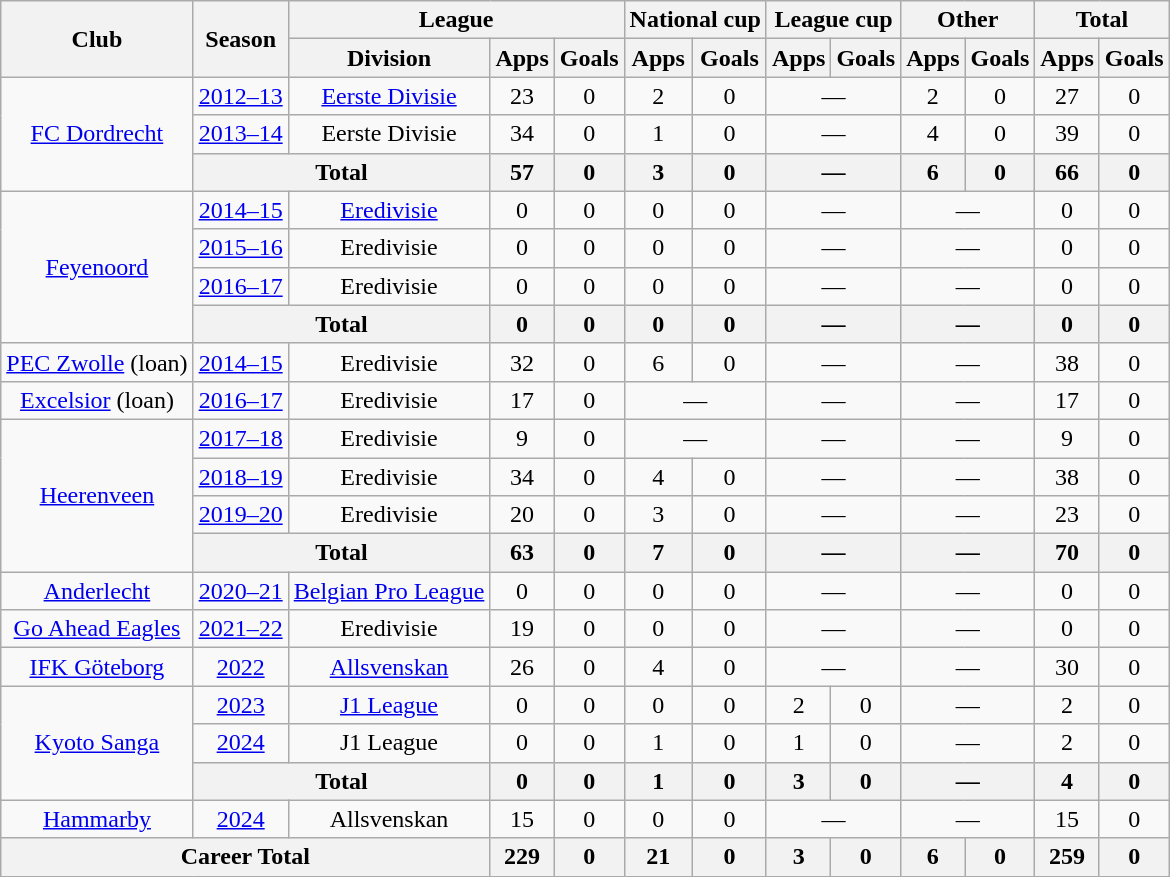<table class="wikitable" style="text-align:center">
<tr>
<th rowspan="2">Club</th>
<th rowspan="2">Season</th>
<th colspan="3">League</th>
<th colspan="2">National cup</th>
<th colspan="2">League cup</th>
<th colspan="2">Other</th>
<th colspan="2">Total</th>
</tr>
<tr>
<th>Division</th>
<th>Apps</th>
<th>Goals</th>
<th>Apps</th>
<th>Goals</th>
<th>Apps</th>
<th>Goals</th>
<th>Apps</th>
<th>Goals</th>
<th>Apps</th>
<th>Goals</th>
</tr>
<tr>
<td rowspan="3"><a href='#'>FC Dordrecht</a></td>
<td><a href='#'>2012–13</a></td>
<td><a href='#'>Eerste Divisie</a></td>
<td>23</td>
<td>0</td>
<td>2</td>
<td>0</td>
<td colspan="2">—</td>
<td>2</td>
<td>0</td>
<td>27</td>
<td>0</td>
</tr>
<tr>
<td><a href='#'>2013–14</a></td>
<td>Eerste Divisie</td>
<td>34</td>
<td>0</td>
<td>1</td>
<td>0</td>
<td colspan="2">—</td>
<td>4</td>
<td>0</td>
<td>39</td>
<td>0</td>
</tr>
<tr>
<th colspan="2">Total</th>
<th>57</th>
<th>0</th>
<th>3</th>
<th>0</th>
<th colspan="2">—</th>
<th>6</th>
<th>0</th>
<th>66</th>
<th>0</th>
</tr>
<tr>
<td rowspan="4"><a href='#'>Feyenoord</a></td>
<td><a href='#'>2014–15</a></td>
<td><a href='#'>Eredivisie</a></td>
<td>0</td>
<td>0</td>
<td>0</td>
<td>0</td>
<td colspan="2">—</td>
<td colspan="2">—</td>
<td>0</td>
<td>0</td>
</tr>
<tr>
<td><a href='#'>2015–16</a></td>
<td>Eredivisie</td>
<td>0</td>
<td>0</td>
<td>0</td>
<td>0</td>
<td colspan="2">—</td>
<td colspan="2">—</td>
<td>0</td>
<td>0</td>
</tr>
<tr>
<td><a href='#'>2016–17</a></td>
<td>Eredivisie</td>
<td>0</td>
<td>0</td>
<td>0</td>
<td>0</td>
<td colspan="2">—</td>
<td colspan="2">—</td>
<td>0</td>
<td>0</td>
</tr>
<tr>
<th colspan="2">Total</th>
<th>0</th>
<th>0</th>
<th>0</th>
<th>0</th>
<th colspan="2">—</th>
<th colspan="2">—</th>
<th>0</th>
<th>0</th>
</tr>
<tr>
<td><a href='#'>PEC Zwolle</a> (loan)</td>
<td><a href='#'>2014–15</a></td>
<td>Eredivisie</td>
<td>32</td>
<td>0</td>
<td>6</td>
<td>0</td>
<td colspan="2">—</td>
<td colspan="2">—</td>
<td>38</td>
<td>0</td>
</tr>
<tr>
<td><a href='#'>Excelsior</a> (loan)</td>
<td><a href='#'>2016–17</a></td>
<td>Eredivisie</td>
<td>17</td>
<td>0</td>
<td colspan="2">—</td>
<td colspan="2">—</td>
<td colspan="2">—</td>
<td>17</td>
<td>0</td>
</tr>
<tr>
<td rowspan="4"><a href='#'>Heerenveen</a></td>
<td><a href='#'>2017–18</a></td>
<td>Eredivisie</td>
<td>9</td>
<td>0</td>
<td colspan="2">—</td>
<td colspan="2">—</td>
<td colspan="2">—</td>
<td>9</td>
<td>0</td>
</tr>
<tr>
<td><a href='#'>2018–19</a></td>
<td>Eredivisie</td>
<td>34</td>
<td>0</td>
<td>4</td>
<td>0</td>
<td colspan="2">—</td>
<td colspan="2">—</td>
<td>38</td>
<td>0</td>
</tr>
<tr>
<td><a href='#'>2019–20</a></td>
<td>Eredivisie</td>
<td>20</td>
<td>0</td>
<td>3</td>
<td>0</td>
<td colspan="2">—</td>
<td colspan="2">—</td>
<td>23</td>
<td>0</td>
</tr>
<tr>
<th colspan="2">Total</th>
<th>63</th>
<th>0</th>
<th>7</th>
<th>0</th>
<th colspan="2">—</th>
<th colspan="2">—</th>
<th>70</th>
<th>0</th>
</tr>
<tr>
<td><a href='#'>Anderlecht</a></td>
<td><a href='#'>2020–21</a></td>
<td><a href='#'>Belgian Pro League</a></td>
<td>0</td>
<td>0</td>
<td>0</td>
<td>0</td>
<td colspan="2">—</td>
<td colspan="2">—</td>
<td>0</td>
<td>0</td>
</tr>
<tr>
<td><a href='#'>Go Ahead Eagles</a></td>
<td><a href='#'>2021–22</a></td>
<td>Eredivisie</td>
<td>19</td>
<td>0</td>
<td>0</td>
<td>0</td>
<td colspan="2">—</td>
<td colspan="2">—</td>
<td>0</td>
<td>0</td>
</tr>
<tr>
<td><a href='#'>IFK Göteborg</a></td>
<td><a href='#'>2022</a></td>
<td><a href='#'>Allsvenskan</a></td>
<td>26</td>
<td>0</td>
<td>4</td>
<td>0</td>
<td colspan="2">—</td>
<td colspan="2">—</td>
<td>30</td>
<td>0</td>
</tr>
<tr>
<td rowspan="3"><a href='#'>Kyoto Sanga</a></td>
<td><a href='#'>2023</a></td>
<td><a href='#'>J1 League</a></td>
<td>0</td>
<td>0</td>
<td>0</td>
<td>0</td>
<td>2</td>
<td>0</td>
<td colspan="2">—</td>
<td>2</td>
<td>0</td>
</tr>
<tr>
<td><a href='#'>2024</a></td>
<td>J1 League</td>
<td>0</td>
<td>0</td>
<td>1</td>
<td>0</td>
<td>1</td>
<td>0</td>
<td colspan="2">—</td>
<td>2</td>
<td>0</td>
</tr>
<tr>
<th colspan="2">Total</th>
<th>0</th>
<th>0</th>
<th>1</th>
<th>0</th>
<th>3</th>
<th>0</th>
<th colspan="2">—</th>
<th>4</th>
<th>0</th>
</tr>
<tr>
<td><a href='#'>Hammarby</a></td>
<td><a href='#'>2024</a></td>
<td>Allsvenskan</td>
<td>15</td>
<td>0</td>
<td>0</td>
<td>0</td>
<td colspan="2">—</td>
<td colspan="2">—</td>
<td>15</td>
<td>0</td>
</tr>
<tr>
<th colspan="3">Career Total</th>
<th>229</th>
<th>0</th>
<th>21</th>
<th>0</th>
<th>3</th>
<th>0</th>
<th>6</th>
<th>0</th>
<th>259</th>
<th>0</th>
</tr>
</table>
